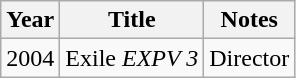<table class="wikitable">
<tr>
<th>Year</th>
<th>Title</th>
<th>Notes</th>
</tr>
<tr>
<td>2004</td>
<td>Exile <em>EXPV 3</em></td>
<td>Director</td>
</tr>
</table>
